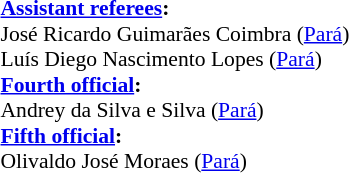<table width=50% style="font-size: 90%">
<tr>
<td><br><br><strong><a href='#'>Assistant referees</a>:</strong>
<br>José Ricardo Guimarães Coimbra (<a href='#'>Pará</a>)
<br>Luís Diego Nascimento Lopes (<a href='#'>Pará</a>)
<br><strong><a href='#'>Fourth official</a>:</strong>
<br>Andrey da Silva e Silva (<a href='#'>Pará</a>)
<br><strong><a href='#'>Fifth official</a>:</strong>
<br>Olivaldo José Moraes (<a href='#'>Pará</a>)</td>
</tr>
</table>
